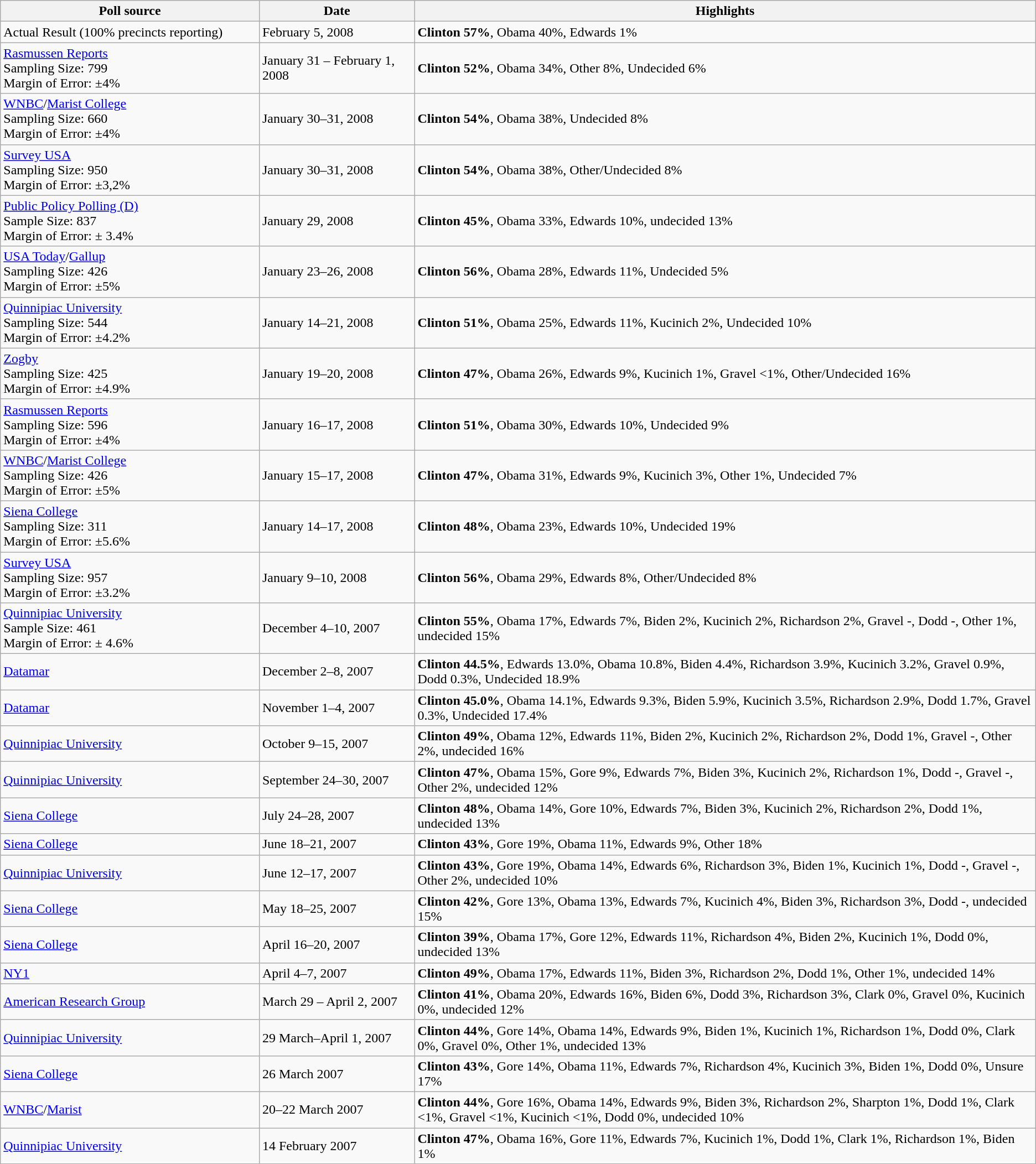<table class="wikitable sortable">
<tr>
<th width="25%">Poll source</th>
<th width="15%">Date</th>
<th width="60%">Highlights</th>
</tr>
<tr>
<td>Actual Result (100% precincts reporting)</td>
<td>February 5, 2008</td>
<td><strong>Clinton 57%</strong>, Obama 40%, Edwards 1%</td>
</tr>
<tr>
<td><a href='#'>Rasmussen Reports</a><br>Sampling Size: 799<br>
Margin of Error: ±4%</td>
<td>January 31 – February 1, 2008</td>
<td><strong>Clinton 52%</strong>, Obama 34%, Other 8%, Undecided 6%</td>
</tr>
<tr>
<td><a href='#'>WNBC</a>/<a href='#'>Marist College</a><br>Sampling Size: 660<br>
Margin of Error: ±4%</td>
<td>January 30–31, 2008</td>
<td><strong>Clinton 54%</strong>, Obama 38%, Undecided 8%</td>
</tr>
<tr>
<td><a href='#'>Survey USA</a><br>Sampling Size: 950<br>
Margin of Error: ±3,2%</td>
<td>January 30–31, 2008</td>
<td><strong>Clinton 54%</strong>, Obama 38%, Other/Undecided 8%</td>
</tr>
<tr>
<td><a href='#'>Public Policy Polling (D)</a><br>Sample Size: 837<br>
Margin of Error: ± 3.4%</td>
<td>January 29, 2008</td>
<td><strong>Clinton 45%</strong>, Obama 33%, Edwards 10%, undecided 13%</td>
</tr>
<tr>
<td><a href='#'>USA Today</a>/<a href='#'>Gallup</a><br>Sampling Size: 426<br>
Margin of Error: ±5%</td>
<td>January 23–26, 2008</td>
<td><strong>Clinton 56%</strong>, Obama 28%, Edwards 11%, Undecided 5%</td>
</tr>
<tr>
<td><a href='#'>Quinnipiac University</a><br>Sampling Size: 544<br>
Margin of Error: ±4.2%</td>
<td>January 14–21, 2008</td>
<td><strong>Clinton 51%</strong>, Obama 25%, Edwards 11%, Kucinich 2%, Undecided 10%</td>
</tr>
<tr>
<td><a href='#'>Zogby</a><br>Sampling Size: 425<br>
Margin of Error: ±4.9%</td>
<td>January 19–20, 2008</td>
<td><strong>Clinton 47%</strong>, Obama 26%, Edwards 9%, Kucinich 1%, Gravel <1%, Other/Undecided 16%</td>
</tr>
<tr>
<td><a href='#'>Rasmussen Reports</a><br>Sampling Size: 596<br>
Margin of Error: ±4%</td>
<td>January 16–17, 2008</td>
<td><strong>Clinton 51%</strong>, Obama 30%, Edwards 10%, Undecided 9%</td>
</tr>
<tr>
<td><a href='#'>WNBC</a>/<a href='#'>Marist College</a><br>Sampling Size: 426<br>
Margin of Error: ±5%</td>
<td>January 15–17, 2008</td>
<td><strong>Clinton 47%</strong>, Obama 31%, Edwards 9%, Kucinich 3%, Other 1%, Undecided 7%</td>
</tr>
<tr>
<td><a href='#'>Siena College</a><br>Sampling Size: 311<br>
Margin of Error: ±5.6%</td>
<td>January 14–17, 2008</td>
<td><strong>Clinton 48%</strong>, Obama 23%, Edwards 10%, Undecided 19%</td>
</tr>
<tr>
<td><a href='#'>Survey USA</a><br>Sampling Size: 957<br>
Margin of Error: ±3.2%</td>
<td>January 9–10, 2008</td>
<td><strong>Clinton 56%</strong>, Obama 29%, Edwards 8%, Other/Undecided 8%</td>
</tr>
<tr>
<td><a href='#'>Quinnipiac University</a><br>Sample Size: 461<br>
Margin of Error: ± 4.6%</td>
<td>December 4–10, 2007</td>
<td><strong>Clinton 55%</strong>, Obama 17%, Edwards 7%, Biden 2%, Kucinich 2%, Richardson 2%, Gravel -, Dodd -, Other 1%, undecided 15%</td>
</tr>
<tr>
<td><a href='#'>Datamar</a></td>
<td>December 2–8, 2007</td>
<td><strong>Clinton 44.5%</strong>, Edwards 13.0%, Obama 10.8%, Biden 4.4%, Richardson 3.9%, Kucinich 3.2%, Gravel 0.9%, Dodd 0.3%, Undecided 18.9%</td>
</tr>
<tr>
<td><a href='#'>Datamar</a></td>
<td>November 1–4, 2007</td>
<td><strong>Clinton 45.0%</strong>, Obama 14.1%, Edwards 9.3%, Biden 5.9%, Kucinich 3.5%, Richardson 2.9%, Dodd 1.7%, Gravel 0.3%, Undecided 17.4%</td>
</tr>
<tr>
<td><a href='#'>Quinnipiac University</a></td>
<td>October 9–15, 2007</td>
<td><strong>Clinton 49%</strong>, Obama 12%, Edwards 11%, Biden 2%, Kucinich 2%, Richardson 2%, Dodd 1%, Gravel -, Other 2%, undecided 16%</td>
</tr>
<tr>
<td><a href='#'>Quinnipiac University</a></td>
<td>September 24–30, 2007</td>
<td><strong>Clinton 47%</strong>, Obama 15%, Gore 9%, Edwards 7%, Biden 3%, Kucinich 2%, Richardson 1%, Dodd -, Gravel -, Other 2%, undecided 12%</td>
</tr>
<tr>
<td><a href='#'>Siena College</a></td>
<td>July 24–28, 2007</td>
<td><strong>Clinton 48%</strong>, Obama 14%, Gore 10%, Edwards 7%, Biden 3%, Kucinich 2%, Richardson 2%, Dodd 1%, undecided 13%</td>
</tr>
<tr>
<td><a href='#'>Siena College</a></td>
<td>June 18–21, 2007</td>
<td><strong>Clinton 43%</strong>, Gore 19%, Obama 11%, Edwards 9%, Other 18%</td>
</tr>
<tr>
<td><a href='#'>Quinnipiac University</a></td>
<td>June 12–17, 2007</td>
<td><strong>Clinton 43%</strong>, Gore 19%, Obama 14%, Edwards 6%, Richardson 3%, Biden 1%, Kucinich 1%, Dodd -, Gravel -, Other 2%, undecided 10%</td>
</tr>
<tr>
<td><a href='#'>Siena College</a></td>
<td>May 18–25, 2007</td>
<td><strong>Clinton 42%</strong>, Gore 13%, Obama 13%, Edwards 7%, Kucinich 4%, Biden 3%, Richardson 3%, Dodd -, undecided 15%</td>
</tr>
<tr>
<td><a href='#'>Siena College</a></td>
<td>April 16–20, 2007</td>
<td><strong>Clinton 39%</strong>, Obama 17%, Gore 12%, Edwards 11%, Richardson 4%, Biden 2%, Kucinich 1%, Dodd 0%, undecided 13%</td>
</tr>
<tr>
<td><a href='#'>NY1</a></td>
<td>April 4–7, 2007</td>
<td><strong>Clinton 49%</strong>, Obama 17%, Edwards 11%, Biden 3%, Richardson 2%, Dodd 1%,  Other 1%, undecided 14%</td>
</tr>
<tr>
<td><a href='#'>American Research Group</a></td>
<td>March 29 – April 2, 2007</td>
<td><strong>Clinton 41%</strong>, Obama 20%, Edwards 16%, Biden 6%, Dodd 3%, Richardson 3%, Clark 0%, Gravel 0%, Kucinich 0%, undecided 12%</td>
</tr>
<tr>
<td><a href='#'>Quinnipiac University</a></td>
<td>29 March–April 1, 2007</td>
<td><strong>Clinton 44%</strong>, Gore 14%, Obama 14%, Edwards 9%, Biden 1%, Kucinich 1%, Richardson 1%, Dodd 0%, Clark 0%, Gravel 0%, Other 1%, undecided 13%</td>
</tr>
<tr>
<td><a href='#'>Siena College</a></td>
<td>26 March 2007</td>
<td><strong>Clinton 43%</strong>, Gore 14%, Obama 11%, Edwards 7%, Richardson 4%, Kucinich 3%, Biden 1%, Dodd 0%, Unsure 17%</td>
</tr>
<tr>
<td><a href='#'>WNBC</a>/<a href='#'>Marist</a></td>
<td>20–22 March 2007</td>
<td><strong>Clinton 44%</strong>, Gore 16%, Obama 14%, Edwards 9%, Biden 3%, Richardson 2%, Sharpton 1%, Dodd 1%, Clark <1%, Gravel <1%, Kucinich <1%, Dodd 0%, undecided 10%</td>
</tr>
<tr>
<td><a href='#'>Quinnipiac University</a></td>
<td>14 February 2007</td>
<td><strong>Clinton 47%</strong>, Obama 16%, Gore 11%, Edwards 7%, Kucinich 1%, Dodd 1%, Clark 1%, Richardson 1%, Biden 1%</td>
</tr>
</table>
